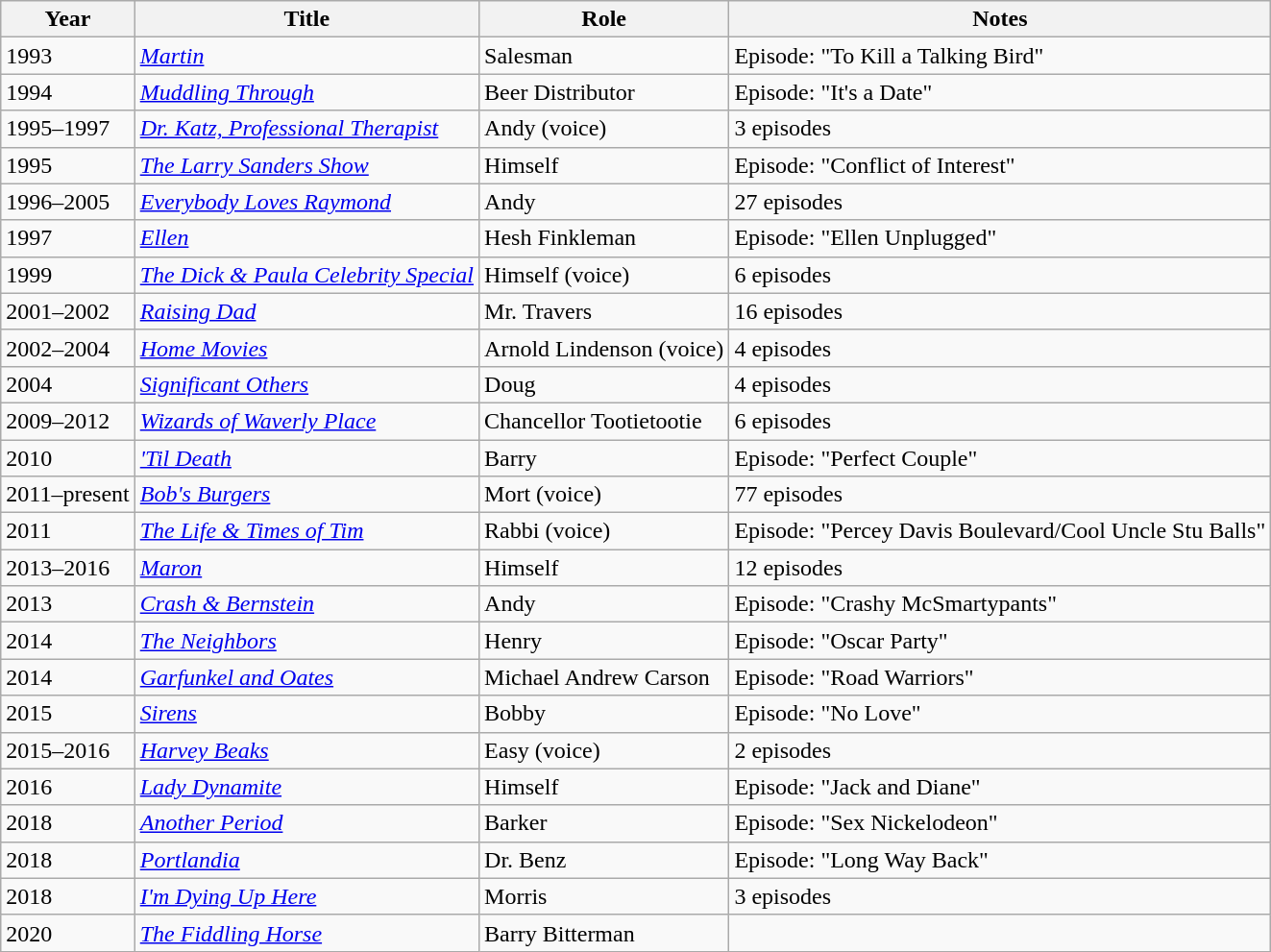<table class="wikitable sortable">
<tr>
<th scope="col">Year</th>
<th scope="col">Title</th>
<th scope="col">Role</th>
<th scope="col">Notes</th>
</tr>
<tr>
<td>1993</td>
<td><em><a href='#'>Martin</a></em></td>
<td>Salesman</td>
<td>Episode: "To Kill a Talking Bird"</td>
</tr>
<tr>
<td>1994</td>
<td><em><a href='#'>Muddling Through</a></em></td>
<td>Beer Distributor</td>
<td>Episode: "It's a Date"</td>
</tr>
<tr>
<td>1995–1997</td>
<td><em><a href='#'>Dr. Katz, Professional Therapist</a></em></td>
<td>Andy (voice)</td>
<td>3 episodes</td>
</tr>
<tr>
<td>1995</td>
<td><em><a href='#'>The Larry Sanders Show</a></em></td>
<td>Himself</td>
<td>Episode: "Conflict of Interest"</td>
</tr>
<tr>
<td>1996–2005</td>
<td><em><a href='#'>Everybody Loves Raymond</a></em></td>
<td>Andy</td>
<td>27 episodes</td>
</tr>
<tr>
<td>1997</td>
<td><em><a href='#'>Ellen</a></em></td>
<td>Hesh Finkleman</td>
<td>Episode: "Ellen Unplugged"</td>
</tr>
<tr>
<td>1999</td>
<td><em><a href='#'>The Dick & Paula Celebrity Special</a></em></td>
<td>Himself (voice)</td>
<td>6 episodes</td>
</tr>
<tr>
<td>2001–2002</td>
<td><em><a href='#'>Raising Dad</a></em></td>
<td>Mr. Travers</td>
<td>16 episodes</td>
</tr>
<tr>
<td>2002–2004</td>
<td><em><a href='#'>Home Movies</a></em></td>
<td>Arnold Lindenson (voice)</td>
<td>4 episodes</td>
</tr>
<tr>
<td>2004</td>
<td><em><a href='#'>Significant Others</a></em></td>
<td>Doug</td>
<td>4 episodes</td>
</tr>
<tr>
<td>2009–2012</td>
<td><em><a href='#'>Wizards of Waverly Place</a></em></td>
<td>Chancellor Tootietootie</td>
<td>6 episodes</td>
</tr>
<tr>
<td>2010</td>
<td><em><a href='#'>'Til Death</a></em></td>
<td>Barry</td>
<td>Episode: "Perfect Couple"</td>
</tr>
<tr>
<td>2011–present</td>
<td><em><a href='#'>Bob's Burgers</a></em></td>
<td>Mort (voice)</td>
<td>77 episodes</td>
</tr>
<tr>
<td>2011</td>
<td><em><a href='#'>The Life & Times of Tim</a></em></td>
<td>Rabbi (voice)</td>
<td>Episode: "Percey Davis Boulevard/Cool Uncle Stu Balls"</td>
</tr>
<tr>
<td>2013–2016</td>
<td><em><a href='#'>Maron</a></em></td>
<td>Himself</td>
<td>12 episodes</td>
</tr>
<tr>
<td>2013</td>
<td><em><a href='#'>Crash & Bernstein</a></em></td>
<td>Andy</td>
<td>Episode: "Crashy McSmartypants"</td>
</tr>
<tr>
<td>2014</td>
<td><em><a href='#'>The Neighbors</a></em></td>
<td>Henry</td>
<td>Episode: "Oscar Party"</td>
</tr>
<tr>
<td>2014</td>
<td><em><a href='#'>Garfunkel and Oates</a></em></td>
<td>Michael Andrew Carson</td>
<td>Episode: "Road Warriors"</td>
</tr>
<tr>
<td>2015</td>
<td><em><a href='#'>Sirens</a></em></td>
<td>Bobby</td>
<td>Episode: "No Love"</td>
</tr>
<tr>
<td>2015–2016</td>
<td><em><a href='#'>Harvey Beaks</a></em></td>
<td>Easy (voice)</td>
<td>2 episodes</td>
</tr>
<tr>
<td>2016</td>
<td><em><a href='#'>Lady Dynamite</a></em></td>
<td>Himself</td>
<td>Episode: "Jack and Diane"</td>
</tr>
<tr>
<td>2018</td>
<td><em><a href='#'>Another Period</a></em></td>
<td>Barker</td>
<td>Episode: "Sex Nickelodeon"</td>
</tr>
<tr>
<td>2018</td>
<td><em><a href='#'>Portlandia</a></em></td>
<td>Dr. Benz</td>
<td>Episode: "Long Way Back"</td>
</tr>
<tr>
<td>2018</td>
<td><em><a href='#'>I'm Dying Up Here</a></em></td>
<td>Morris</td>
<td>3 episodes</td>
</tr>
<tr>
<td>2020</td>
<td><em><a href='#'>The Fiddling Horse</a></em></td>
<td>Barry Bitterman</td>
<td></td>
</tr>
</table>
